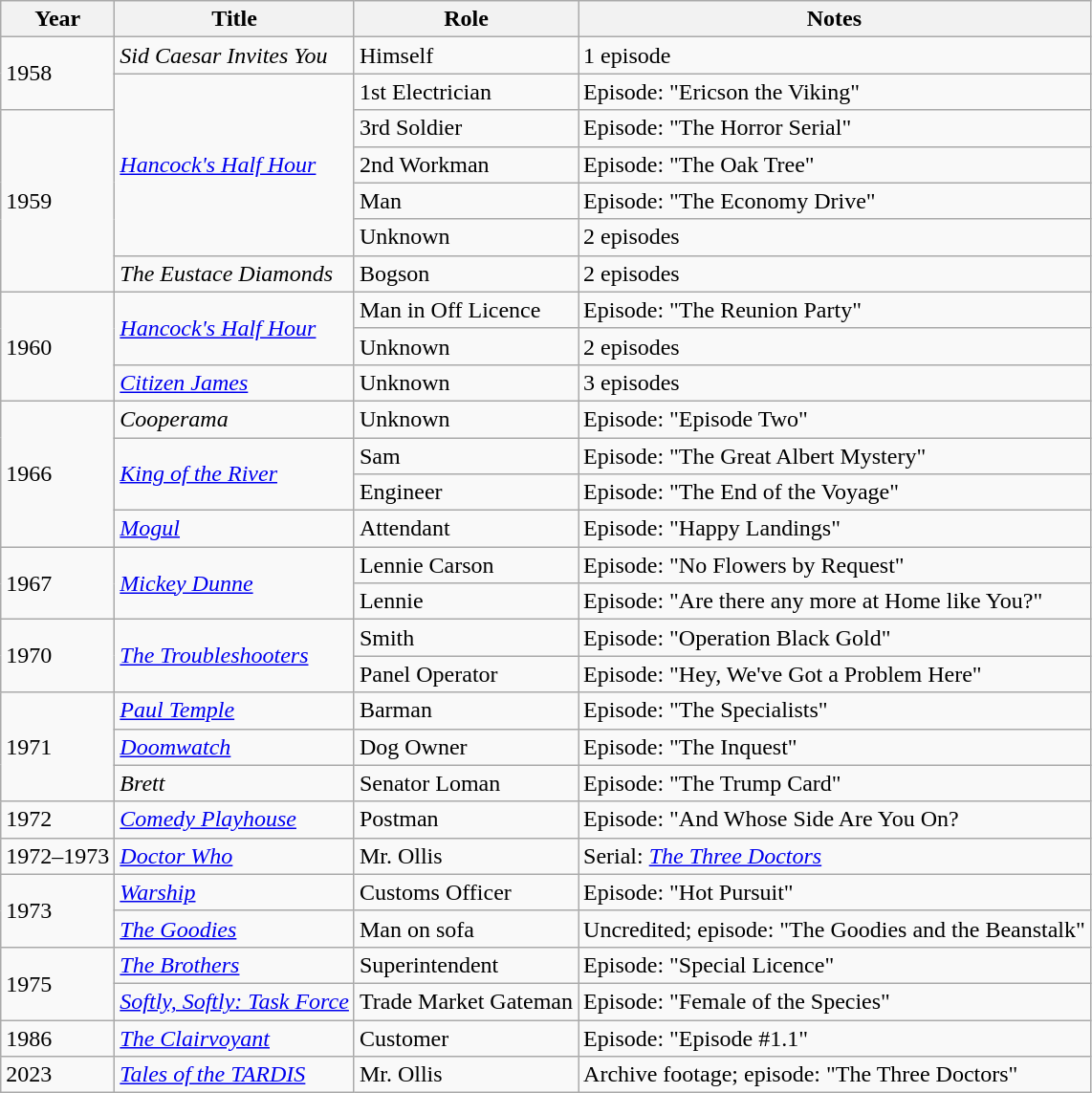<table class="wikitable">
<tr>
<th>Year</th>
<th>Title</th>
<th>Role</th>
<th>Notes</th>
</tr>
<tr>
<td rowspan="2">1958</td>
<td><em>Sid Caesar Invites You</em></td>
<td>Himself</td>
<td>1 episode</td>
</tr>
<tr>
<td rowspan="5"><em><a href='#'>Hancock's Half Hour</a></em></td>
<td>1st Electrician</td>
<td>Episode: "Ericson the Viking"</td>
</tr>
<tr>
<td rowspan="5">1959</td>
<td>3rd Soldier</td>
<td>Episode: "The Horror Serial"</td>
</tr>
<tr>
<td>2nd Workman</td>
<td>Episode: "The Oak Tree"</td>
</tr>
<tr>
<td>Man</td>
<td>Episode: "The Economy Drive"</td>
</tr>
<tr>
<td>Unknown</td>
<td>2 episodes</td>
</tr>
<tr>
<td><em>The Eustace Diamonds</em></td>
<td>Bogson</td>
<td>2 episodes</td>
</tr>
<tr>
<td rowspan="3">1960</td>
<td rowspan="2"><em><a href='#'>Hancock's Half Hour</a></em></td>
<td>Man in Off Licence</td>
<td>Episode: "The Reunion Party"</td>
</tr>
<tr>
<td>Unknown</td>
<td>2 episodes</td>
</tr>
<tr>
<td><em><a href='#'>Citizen James</a></em></td>
<td>Unknown</td>
<td>3 episodes</td>
</tr>
<tr>
<td rowspan="4">1966</td>
<td><em>Cooperama</em></td>
<td>Unknown</td>
<td>Episode: "Episode Two"</td>
</tr>
<tr>
<td rowspan="2"><em><a href='#'>King of the River</a></em></td>
<td>Sam</td>
<td>Episode: "The Great Albert Mystery"</td>
</tr>
<tr>
<td>Engineer</td>
<td>Episode: "The End of the Voyage"</td>
</tr>
<tr>
<td><em><a href='#'>Mogul</a></em></td>
<td>Attendant</td>
<td>Episode: "Happy Landings"</td>
</tr>
<tr>
<td rowspan="2">1967</td>
<td rowspan="2"><em><a href='#'>Mickey Dunne</a></em></td>
<td>Lennie Carson</td>
<td>Episode: "No Flowers by Request"</td>
</tr>
<tr>
<td>Lennie</td>
<td>Episode: "Are there any more at Home like You?"</td>
</tr>
<tr>
<td rowspan="2">1970</td>
<td rowspan="2"><em><a href='#'>The Troubleshooters</a></em></td>
<td>Smith</td>
<td>Episode: "Operation Black Gold"</td>
</tr>
<tr>
<td>Panel Operator</td>
<td>Episode: "Hey, We've Got a Problem Here"</td>
</tr>
<tr>
<td rowspan="3">1971</td>
<td><em><a href='#'>Paul Temple</a></em></td>
<td>Barman</td>
<td>Episode: "The Specialists"</td>
</tr>
<tr>
<td><em><a href='#'>Doomwatch</a></em></td>
<td>Dog Owner</td>
<td>Episode: "The Inquest"</td>
</tr>
<tr>
<td><em>Brett</em></td>
<td>Senator Loman</td>
<td>Episode: "The Trump Card"</td>
</tr>
<tr>
<td>1972</td>
<td><em><a href='#'>Comedy Playhouse</a></em></td>
<td>Postman</td>
<td>Episode: "And Whose Side Are You On?</td>
</tr>
<tr>
<td>1972–1973</td>
<td><em><a href='#'>Doctor Who</a></em></td>
<td>Mr. Ollis</td>
<td>Serial: <em><a href='#'>The Three Doctors</a></em></td>
</tr>
<tr>
<td rowspan="2">1973</td>
<td><em><a href='#'>Warship</a></em></td>
<td>Customs Officer</td>
<td>Episode: "Hot Pursuit"</td>
</tr>
<tr>
<td><em><a href='#'>The Goodies</a></em></td>
<td>Man on sofa</td>
<td>Uncredited; episode: "The Goodies and the Beanstalk"</td>
</tr>
<tr>
<td rowspan="2">1975</td>
<td><em><a href='#'>The Brothers</a></em></td>
<td>Superintendent</td>
<td>Episode: "Special Licence"</td>
</tr>
<tr>
<td><em><a href='#'>Softly, Softly: Task Force</a></em></td>
<td>Trade Market Gateman</td>
<td>Episode: "Female of the Species"</td>
</tr>
<tr>
<td>1986</td>
<td><em><a href='#'>The Clairvoyant</a></em></td>
<td>Customer</td>
<td>Episode: "Episode #1.1"</td>
</tr>
<tr>
<td>2023</td>
<td><em><a href='#'>Tales of the TARDIS</a></em></td>
<td>Mr. Ollis</td>
<td>Archive footage; episode: "The Three Doctors"</td>
</tr>
</table>
